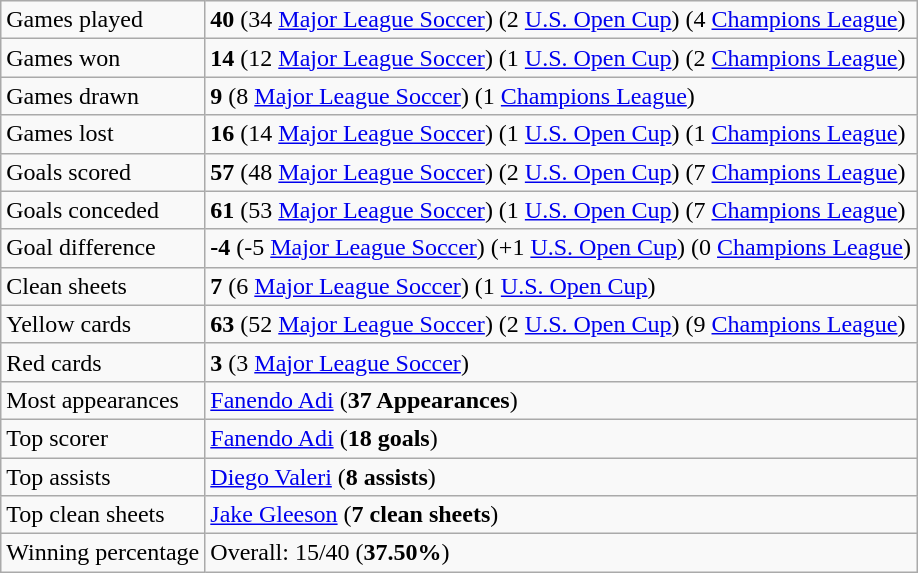<table class="wikitable">
<tr>
<td>Games played</td>
<td><strong>40</strong> (34 <a href='#'>Major League Soccer</a>) (2 <a href='#'>U.S. Open Cup</a>) (4 <a href='#'>Champions League</a>)</td>
</tr>
<tr>
<td>Games won</td>
<td><strong>14</strong> (12 <a href='#'>Major League Soccer</a>) (1 <a href='#'>U.S. Open Cup</a>) (2 <a href='#'>Champions League</a>)</td>
</tr>
<tr>
<td>Games drawn</td>
<td><strong>9</strong> (8 <a href='#'>Major League Soccer</a>) (1 <a href='#'>Champions League</a>)</td>
</tr>
<tr>
<td>Games lost</td>
<td><strong>16</strong> (14 <a href='#'>Major League Soccer</a>) (1 <a href='#'>U.S. Open Cup</a>) (1 <a href='#'>Champions League</a>)</td>
</tr>
<tr>
<td>Goals scored</td>
<td><strong>57</strong> (48 <a href='#'>Major League Soccer</a>) (2 <a href='#'>U.S. Open Cup</a>) (7 <a href='#'>Champions League</a>)</td>
</tr>
<tr>
<td>Goals conceded</td>
<td><strong>61</strong> (53 <a href='#'>Major League Soccer</a>) (1 <a href='#'>U.S. Open Cup</a>) (7 <a href='#'>Champions League</a>)</td>
</tr>
<tr>
<td>Goal difference</td>
<td><strong>-4</strong> (-5 <a href='#'>Major League Soccer</a>) (+1 <a href='#'>U.S. Open Cup</a>) (0 <a href='#'>Champions League</a>)</td>
</tr>
<tr>
<td>Clean sheets</td>
<td><strong>7</strong> (6 <a href='#'>Major League Soccer</a>) (1 <a href='#'>U.S. Open Cup</a>)</td>
</tr>
<tr>
<td>Yellow cards</td>
<td><strong>63</strong> (52 <a href='#'>Major League Soccer</a>) (2 <a href='#'>U.S. Open Cup</a>) (9 <a href='#'>Champions League</a>)</td>
</tr>
<tr>
<td>Red cards</td>
<td><strong>3</strong> (3 <a href='#'>Major League Soccer</a>)</td>
</tr>
<tr>
<td>Most appearances</td>
<td> <a href='#'>Fanendo Adi</a> (<strong>37 Appearances</strong>)</td>
</tr>
<tr>
<td>Top scorer</td>
<td> <a href='#'>Fanendo Adi</a> (<strong>18 goals</strong>)</td>
</tr>
<tr>
<td>Top assists</td>
<td> <a href='#'>Diego Valeri</a> (<strong>8 assists</strong>)</td>
</tr>
<tr>
<td>Top clean sheets</td>
<td> <a href='#'>Jake Gleeson</a> (<strong>7  clean sheets</strong>)</td>
</tr>
<tr>
<td>Winning percentage</td>
<td>Overall: 15/40 (<strong>37.50%</strong>)</td>
</tr>
</table>
